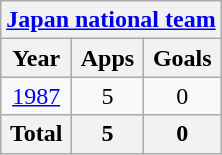<table class="wikitable" style="text-align:center">
<tr>
<th colspan=3><a href='#'>Japan national team</a></th>
</tr>
<tr>
<th>Year</th>
<th>Apps</th>
<th>Goals</th>
</tr>
<tr>
<td><a href='#'>1987</a></td>
<td>5</td>
<td>0</td>
</tr>
<tr>
<th>Total</th>
<th>5</th>
<th>0</th>
</tr>
</table>
